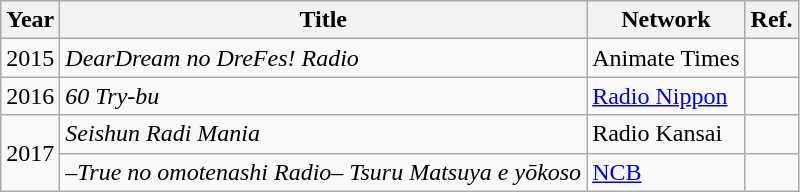<table class="wikitable">
<tr>
<th>Year</th>
<th>Title</th>
<th>Network</th>
<th>Ref.</th>
</tr>
<tr>
<td>2015</td>
<td><em>DearDream no DreFes! Radio</em></td>
<td>Animate Times</td>
<td></td>
</tr>
<tr>
<td>2016</td>
<td><em>60 Try-bu</em></td>
<td><a href='#'>Radio Nippon</a></td>
<td></td>
</tr>
<tr>
<td rowspan="2">2017</td>
<td><em>Seishun Radi Mania</em></td>
<td>Radio Kansai</td>
<td></td>
</tr>
<tr>
<td><em>–True no omotenashi Radio– Tsuru Matsuya e yōkoso</em></td>
<td><a href='#'>NCB</a></td>
<td></td>
</tr>
</table>
